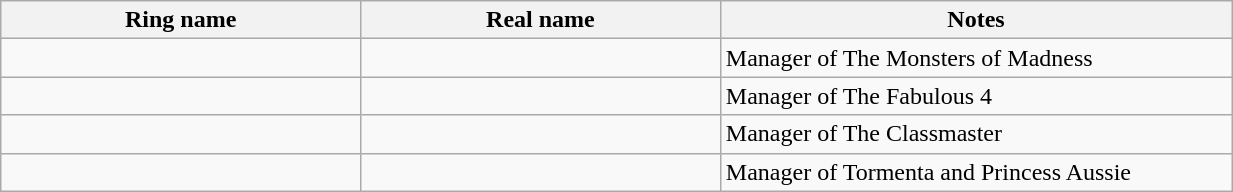<table class="wikitable sortable" style="width:65%;">
<tr>
<th width=19%>Ring name</th>
<th width=19%>Real name</th>
<th width=27%>Notes</th>
</tr>
<tr>
<td></td>
<td></td>
<td>Manager of The Monsters of Madness</td>
</tr>
<tr>
<td></td>
<td></td>
<td>Manager of The Fabulous 4</td>
</tr>
<tr>
<td></td>
<td></td>
<td>Manager of The Classmaster</td>
</tr>
<tr>
<td></td>
<td></td>
<td>Manager of Tormenta and Princess Aussie</td>
</tr>
</table>
